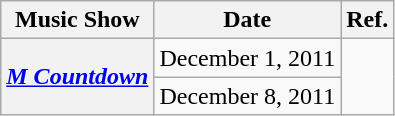<table class="wikitable plainrowheaders" style="text-align:center">
<tr>
<th>Music Show</th>
<th>Date</th>
<th>Ref.</th>
</tr>
<tr>
<th rowspan="2" scope="row"><em><a href='#'>M Countdown</a></em></th>
<td>December 1, 2011</td>
<td rowspan="2"></td>
</tr>
<tr>
<td>December 8, 2011</td>
</tr>
</table>
